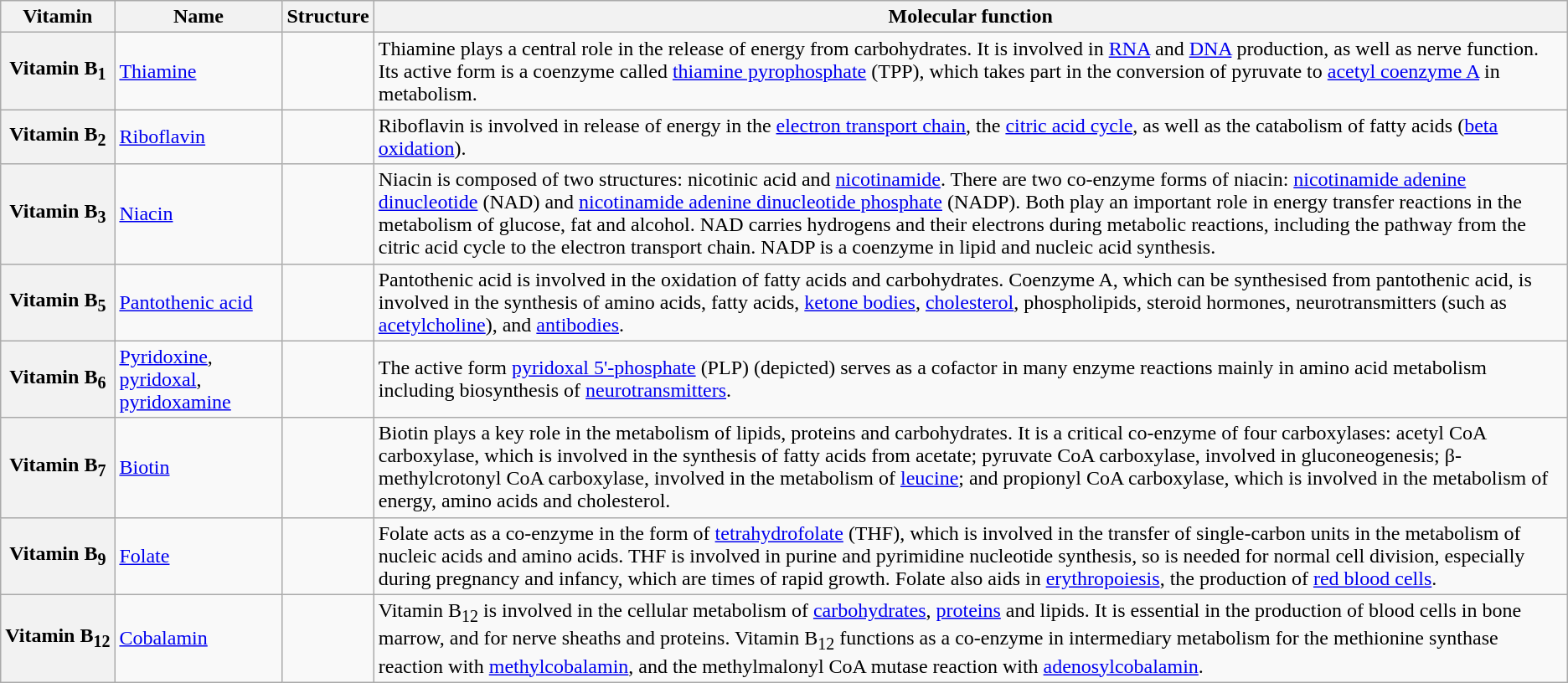<table class="wikitable">
<tr>
<th scope="col">Vitamin</th>
<th scope="col">Name</th>
<th scope="col">Structure</th>
<th scope="col">Molecular function</th>
</tr>
<tr>
<th scope="row">Vitamin B<sub>1</sub></th>
<td><a href='#'>Thiamine</a></td>
<td></td>
<td>Thiamine plays a central role in the release of energy from carbohydrates. It is involved in <a href='#'>RNA</a> and <a href='#'>DNA</a> production, as well as nerve function. Its active form is a coenzyme called <a href='#'>thiamine pyrophosphate</a> (TPP), which takes part in the conversion of pyruvate to <a href='#'>acetyl coenzyme A</a> in metabolism.</td>
</tr>
<tr>
<th scope="row">Vitamin B<sub>2</sub></th>
<td><a href='#'>Riboflavin</a></td>
<td></td>
<td>Riboflavin is involved in release of energy in the <a href='#'>electron transport chain</a>, the <a href='#'>citric acid cycle</a>, as well as the catabolism of fatty acids (<a href='#'>beta oxidation</a>).</td>
</tr>
<tr>
<th>Vitamin B<sub>3</sub></th>
<td><a href='#'>Niacin</a></td>
<td></td>
<td>Niacin is composed of two structures: nicotinic acid and <a href='#'>nicotinamide</a>. There are two co-enzyme forms of niacin: <a href='#'>nicotinamide adenine dinucleotide</a> (NAD) and <a href='#'>nicotinamide adenine dinucleotide phosphate</a> (NADP). Both play an important role in energy transfer reactions in the metabolism of glucose, fat and alcohol. NAD carries hydrogens and their electrons during metabolic reactions, including the pathway from the citric acid cycle to the electron transport chain. NADP is a coenzyme in lipid and nucleic acid synthesis.</td>
</tr>
<tr>
<th scope="row">Vitamin B<sub>5</sub></th>
<td><a href='#'>Pantothenic acid</a></td>
<td></td>
<td>Pantothenic acid is involved in the oxidation of fatty acids and carbohydrates. Coenzyme A, which can be synthesised from pantothenic acid, is involved in the synthesis of amino acids, fatty acids, <a href='#'>ketone bodies</a>, <a href='#'>cholesterol</a>, phospholipids, steroid hormones, neurotransmitters (such as <a href='#'>acetylcholine</a>), and <a href='#'>antibodies</a>.</td>
</tr>
<tr>
<th scope="row">Vitamin B<sub>6</sub></th>
<td><a href='#'>Pyridoxine</a>, <a href='#'>pyridoxal</a>, <a href='#'>pyridoxamine</a></td>
<td></td>
<td>The active form <a href='#'>pyridoxal 5'-phosphate</a> (PLP) (depicted) serves as a cofactor in many enzyme reactions mainly in amino acid metabolism including biosynthesis of <a href='#'>neurotransmitters</a>.</td>
</tr>
<tr>
<th scope="row">Vitamin B<sub>7</sub></th>
<td><a href='#'>Biotin</a></td>
<td></td>
<td>Biotin plays a key role in the metabolism of lipids, proteins and carbohydrates. It is a critical co-enzyme of four carboxylases: acetyl CoA carboxylase, which is involved in the synthesis of fatty acids from acetate; pyruvate CoA carboxylase, involved in gluconeogenesis; β-methylcrotonyl CoA carboxylase, involved in the metabolism of <a href='#'>leucine</a>; and propionyl CoA carboxylase, which is involved in the metabolism of energy, amino acids and cholesterol.</td>
</tr>
<tr>
<th scope="row">Vitamin B<sub>9</sub></th>
<td><a href='#'>Folate</a></td>
<td></td>
<td>Folate acts as a co-enzyme in the form of <a href='#'>tetrahydrofolate</a> (THF), which is involved in the transfer of single-carbon units in the metabolism of nucleic acids and amino acids. THF is involved in purine and pyrimidine nucleotide synthesis, so is needed for normal cell division, especially during pregnancy and infancy, which are times of rapid growth. Folate also aids in <a href='#'>erythropoiesis</a>, the production of <a href='#'>red blood cells</a>.</td>
</tr>
<tr>
<th scope="row">Vitamin B<sub>12</sub></th>
<td><a href='#'>Cobalamin</a></td>
<td></td>
<td>Vitamin B<sub>12</sub> is involved in the cellular metabolism of <a href='#'>carbohydrates</a>, <a href='#'>proteins</a> and lipids. It is essential in the production of blood cells in bone marrow, and for nerve sheaths and proteins. Vitamin B<sub>12</sub> functions as a co-enzyme in intermediary metabolism for the methionine synthase reaction with <a href='#'>methylcobalamin</a>, and the methylmalonyl CoA mutase reaction with <a href='#'>adenosylcobalamin</a>.</td>
</tr>
</table>
